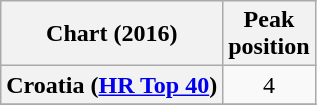<table class="wikitable sortable plainrowheaders">
<tr>
<th>Chart (2016)</th>
<th>Peak<br>position</th>
</tr>
<tr>
<th scope="row">Croatia (<a href='#'>HR Top 40</a>)</th>
<td style="text-align:center;">4</td>
</tr>
<tr>
</tr>
</table>
